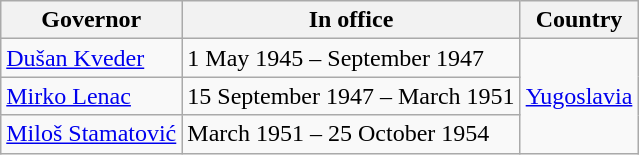<table class="wikitable sortable">
<tr>
<th>Governor</th>
<th>In office</th>
<th>Country</th>
</tr>
<tr>
<td><a href='#'>Dušan Kveder</a></td>
<td>1 May 1945 – September 1947</td>
<td rowspan=3><a href='#'>Yugoslavia</a></td>
</tr>
<tr>
<td><a href='#'>Mirko Lenac</a></td>
<td>15 September 1947 – March 1951</td>
</tr>
<tr>
<td><a href='#'>Miloš Stamatović</a></td>
<td>March 1951 – 25 October 1954</td>
</tr>
</table>
